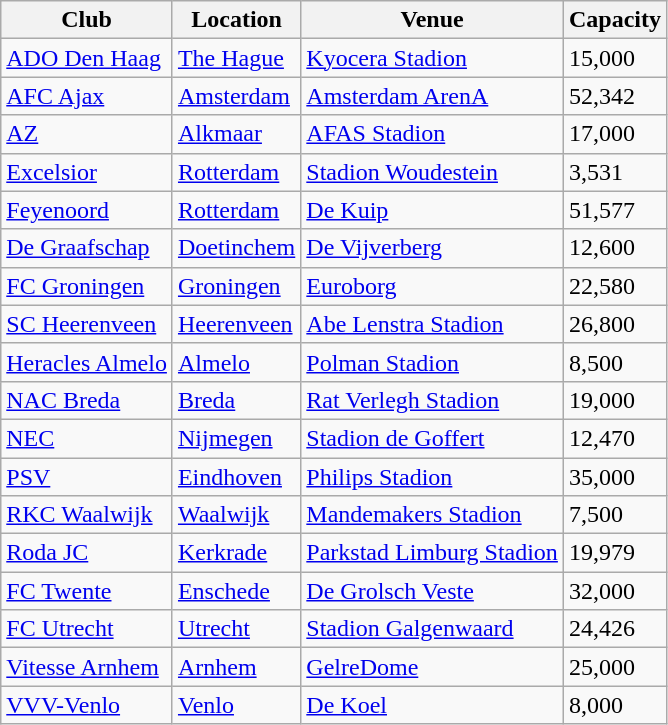<table class="wikitable sortable">
<tr>
<th>Club</th>
<th>Location</th>
<th>Venue</th>
<th>Capacity</th>
</tr>
<tr>
<td><a href='#'>ADO Den Haag</a></td>
<td><a href='#'>The Hague</a></td>
<td><a href='#'>Kyocera Stadion</a></td>
<td>15,000</td>
</tr>
<tr>
<td><a href='#'>AFC Ajax</a></td>
<td><a href='#'>Amsterdam</a></td>
<td><a href='#'>Amsterdam ArenA</a></td>
<td>52,342</td>
</tr>
<tr>
<td><a href='#'>AZ</a></td>
<td><a href='#'>Alkmaar</a></td>
<td><a href='#'>AFAS Stadion</a></td>
<td>17,000</td>
</tr>
<tr>
<td><a href='#'>Excelsior</a></td>
<td><a href='#'>Rotterdam</a></td>
<td><a href='#'>Stadion Woudestein</a></td>
<td>3,531</td>
</tr>
<tr>
<td><a href='#'>Feyenoord</a></td>
<td><a href='#'>Rotterdam</a></td>
<td><a href='#'>De Kuip</a></td>
<td>51,577</td>
</tr>
<tr>
<td><a href='#'>De Graafschap</a></td>
<td><a href='#'>Doetinchem</a></td>
<td><a href='#'>De Vijverberg</a></td>
<td>12,600</td>
</tr>
<tr>
<td><a href='#'>FC Groningen</a></td>
<td><a href='#'>Groningen</a></td>
<td><a href='#'>Euroborg</a></td>
<td>22,580</td>
</tr>
<tr>
<td><a href='#'>SC Heerenveen</a></td>
<td><a href='#'>Heerenveen</a></td>
<td><a href='#'>Abe Lenstra Stadion</a></td>
<td>26,800</td>
</tr>
<tr>
<td><a href='#'>Heracles Almelo</a></td>
<td><a href='#'>Almelo</a></td>
<td><a href='#'>Polman Stadion</a></td>
<td>8,500</td>
</tr>
<tr>
<td><a href='#'>NAC Breda</a></td>
<td><a href='#'>Breda</a></td>
<td><a href='#'>Rat Verlegh Stadion</a></td>
<td>19,000</td>
</tr>
<tr>
<td><a href='#'>NEC</a></td>
<td><a href='#'>Nijmegen</a></td>
<td><a href='#'>Stadion de Goffert</a></td>
<td>12,470</td>
</tr>
<tr>
<td><a href='#'>PSV</a></td>
<td><a href='#'>Eindhoven</a></td>
<td><a href='#'>Philips Stadion</a></td>
<td>35,000</td>
</tr>
<tr>
<td><a href='#'>RKC Waalwijk</a></td>
<td><a href='#'>Waalwijk</a></td>
<td><a href='#'>Mandemakers Stadion</a></td>
<td>7,500</td>
</tr>
<tr>
<td><a href='#'>Roda JC</a></td>
<td><a href='#'>Kerkrade</a></td>
<td><a href='#'>Parkstad Limburg Stadion</a></td>
<td>19,979</td>
</tr>
<tr>
<td><a href='#'>FC Twente</a></td>
<td><a href='#'>Enschede</a></td>
<td><a href='#'>De Grolsch Veste</a></td>
<td>32,000</td>
</tr>
<tr>
<td><a href='#'>FC Utrecht</a></td>
<td><a href='#'>Utrecht</a></td>
<td><a href='#'>Stadion Galgenwaard</a></td>
<td>24,426</td>
</tr>
<tr>
<td><a href='#'>Vitesse Arnhem</a></td>
<td><a href='#'>Arnhem</a></td>
<td><a href='#'>GelreDome</a></td>
<td>25,000</td>
</tr>
<tr>
<td><a href='#'>VVV-Venlo</a></td>
<td><a href='#'>Venlo</a></td>
<td><a href='#'>De Koel</a></td>
<td>8,000</td>
</tr>
</table>
